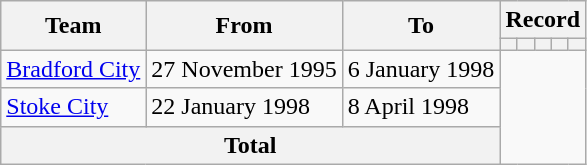<table class=wikitable style="text-align: center">
<tr>
<th rowspan=2>Team</th>
<th rowspan=2>From</th>
<th rowspan=2>To</th>
<th colspan=5>Record</th>
</tr>
<tr>
<th></th>
<th></th>
<th></th>
<th></th>
<th></th>
</tr>
<tr>
<td align=left><a href='#'>Bradford City</a></td>
<td align=left>27 November 1995</td>
<td align=left>6 January 1998<br></td>
</tr>
<tr>
<td align=left><a href='#'>Stoke City</a></td>
<td align=left>22 January 1998</td>
<td align=left>8 April 1998<br></td>
</tr>
<tr>
<th colspan=3>Total<br></th>
</tr>
</table>
